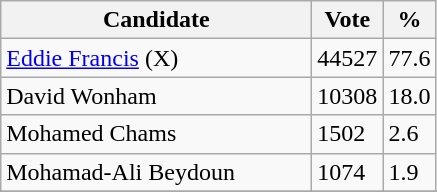<table class="wikitable">
<tr>
<th bgcolor="#DDDDFF" width="200px">Candidate</th>
<th bgcolor="#DDDDFF">Vote</th>
<th bgcolor="#DDDDFF">%</th>
</tr>
<tr>
<td><a href='#'>Eddie Francis</a> (X)</td>
<td>44527</td>
<td>77.6</td>
</tr>
<tr>
<td>David Wonham</td>
<td>10308</td>
<td>18.0</td>
</tr>
<tr>
<td>Mohamed Chams</td>
<td>1502</td>
<td>2.6</td>
</tr>
<tr>
<td>Mohamad-Ali Beydoun</td>
<td>1074</td>
<td>1.9</td>
</tr>
<tr>
</tr>
</table>
